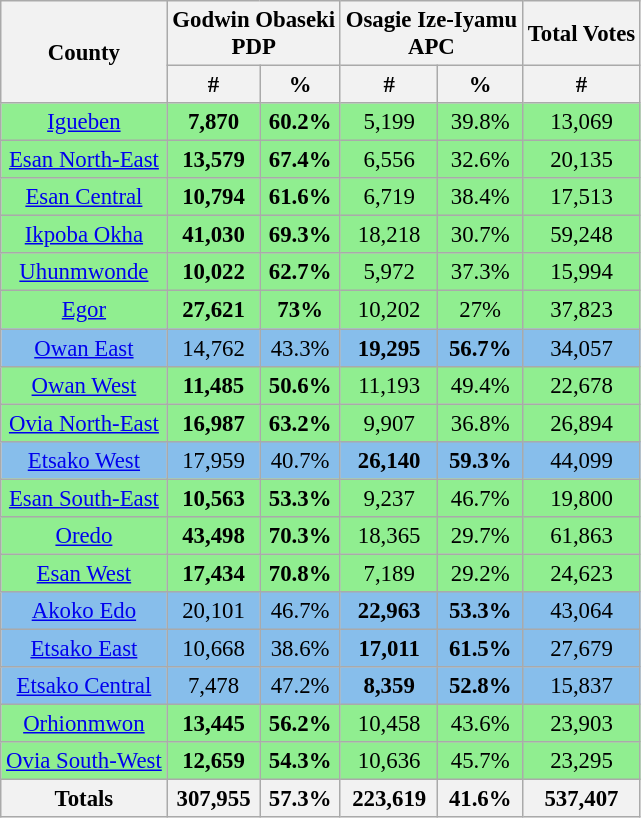<table class="wikitable sortable" style=" font-size: 95%">
<tr>
<th rowspan="2">County</th>
<th colspan="2">Godwin Obaseki<br>PDP</th>
<th colspan="2">Osagie Ize-Iyamu<br>APC</th>
<th>Total Votes</th>
</tr>
<tr>
<th>#</th>
<th>%</th>
<th>#</th>
<th>%</th>
<th>#</th>
</tr>
<tr>
<td bgcolor=#90EE90 align="center"><a href='#'>Igueben</a></td>
<td bgcolor=#90EE90 align="center"><strong>7,870</strong></td>
<td bgcolor=#90EE90 align="center"><strong>60.2%</strong></td>
<td bgcolor=#90EE90 align="center">5,199</td>
<td bgcolor=#90EE90 align="center">39.8%</td>
<td bgcolor=#90EE90 align="center">13,069</td>
</tr>
<tr>
<td bgcolor=#90EE90 align="center"><a href='#'>Esan North-East</a></td>
<td bgcolor=#90EE90 align="center"><strong>13,579</strong></td>
<td bgcolor=#90EE90 align="center"><strong>67.4%</strong></td>
<td bgcolor=#90EE90 align="center">6,556</td>
<td bgcolor=#90EE90 align="center">32.6%</td>
<td bgcolor=#90EE90 align="center">20,135</td>
</tr>
<tr>
<td bgcolor=#90EE90 align="center"><a href='#'>Esan Central</a></td>
<td bgcolor=#90EE90 align="center"><strong>10,794</strong></td>
<td bgcolor=#90EE90 align="center"><strong>61.6%</strong></td>
<td bgcolor=#90EE90 align="center">6,719</td>
<td bgcolor=#90EE90 align="center">38.4%</td>
<td bgcolor=#90EE90 align="center">17,513</td>
</tr>
<tr>
<td bgcolor=#90EE90 align="center"><a href='#'>Ikpoba Okha</a></td>
<td bgcolor=#90EE90 align="center"><strong>41,030</strong></td>
<td bgcolor=#90EE90 align="center"><strong>69.3%</strong></td>
<td bgcolor=#90EE90 align="center">18,218</td>
<td bgcolor=#90EE90 align="center">30.7%</td>
<td bgcolor=#90EE90 align="center">59,248</td>
</tr>
<tr>
<td bgcolor=#90EE90 align="center"><a href='#'>Uhunmwonde</a></td>
<td bgcolor=#90EE90 align="center"><strong>10,022</strong></td>
<td bgcolor=#90EE90 align="center"><strong>62.7%</strong></td>
<td bgcolor=#90EE90 align="center">5,972</td>
<td bgcolor=#90EE90 align="center">37.3%</td>
<td bgcolor=#90EE90 align="center">15,994</td>
</tr>
<tr>
<td bgcolor=#90EE90 align="center"><a href='#'>Egor</a></td>
<td bgcolor=#90EE90 align="center"><strong>27,621</strong></td>
<td bgcolor=#90EE90 align="center"><strong>73%</strong></td>
<td bgcolor=#90EE90 align="center">10,202</td>
<td bgcolor=#90EE90 align="center">27%</td>
<td bgcolor=#90EE90 align="center">37,823</td>
</tr>
<tr>
<td bgcolor=#87BEEB align="center"><a href='#'>Owan East</a></td>
<td bgcolor=#87BEEB align="center">14,762</td>
<td bgcolor=#87BEEB align="center">43.3%</td>
<td bgcolor=#87BEEB align="center"><strong>19,295</strong></td>
<td bgcolor=#87BEEB align="center"><strong>56.7%</strong></td>
<td bgcolor=#87BEEB align="center">34,057</td>
</tr>
<tr>
<td bgcolor=#90EE90 align="center"><a href='#'>Owan West</a></td>
<td bgcolor=#90EE90 align="center"><strong>11,485</strong></td>
<td bgcolor=#90EE90 align="center"><strong>50.6%</strong></td>
<td bgcolor=#90EE90 align="center">11,193</td>
<td bgcolor=#90EE90 align="center">49.4%</td>
<td bgcolor=#90EE90 align="center">22,678</td>
</tr>
<tr>
<td bgcolor=#90EE90 align="center"><a href='#'>Ovia North-East</a></td>
<td bgcolor=#90EE90 align="center"><strong>16,987</strong></td>
<td bgcolor=#90EE90 align="center"><strong>63.2%</strong></td>
<td bgcolor=#90EE90 align="center">9,907</td>
<td bgcolor=#90EE90 align="center">36.8%</td>
<td bgcolor=#90EE90 align="center">26,894</td>
</tr>
<tr>
<td bgcolor=#87BEEB align="center"><a href='#'>Etsako West</a></td>
<td bgcolor=#87BEEB align="center">17,959</td>
<td bgcolor=#87BEEB align="center">40.7%</td>
<td bgcolor=#87BEEB align="center"><strong>26,140</strong></td>
<td bgcolor=#87BEEB align="center"><strong>59.3%</strong></td>
<td bgcolor=#87BEEB align="center">44,099</td>
</tr>
<tr>
<td bgcolor=#90EE90 align="center"><a href='#'>Esan South-East</a></td>
<td bgcolor=#90EE90 align="center"><strong>10,563</strong></td>
<td bgcolor=#90EE90 align="center"><strong>53.3%</strong></td>
<td bgcolor=#90EE90 align="center">9,237</td>
<td bgcolor=#90EE90 align="center">46.7%</td>
<td bgcolor=#90EE90 align="center">19,800</td>
</tr>
<tr>
<td bgcolor=#90EE90 align="center"><a href='#'>Oredo</a></td>
<td bgcolor=#90EE90 align="center"><strong>43,498</strong></td>
<td bgcolor=#90EE90 align="center"><strong>70.3%</strong></td>
<td bgcolor=#90EE90 align="center">18,365</td>
<td bgcolor=#90EE90 align="center">29.7%</td>
<td bgcolor=#90EE90 align="center">61,863</td>
</tr>
<tr>
<td bgcolor=#90EE90 align="center"><a href='#'>Esan West</a></td>
<td bgcolor=#90EE90 align="center"><strong>17,434</strong></td>
<td bgcolor=#90EE90 align="center"><strong>70.8%</strong></td>
<td bgcolor=#90EE90 align="center">7,189</td>
<td bgcolor=#90EE90 align="center">29.2%</td>
<td bgcolor=#90EE90 align="center">24,623</td>
</tr>
<tr>
<td bgcolor=#87BEEB align="center"><a href='#'>Akoko Edo</a></td>
<td bgcolor=#87BEEB align="center">20,101</td>
<td bgcolor=#87BEEB align="center">46.7%</td>
<td bgcolor=#87BEEB align="center"><strong>22,963</strong></td>
<td bgcolor=#87BEEB align="center"><strong>53.3%</strong></td>
<td bgcolor=#87BEEB align="center">43,064</td>
</tr>
<tr>
<td bgcolor=#87BEEB align="center"><a href='#'>Etsako East</a></td>
<td bgcolor=#87BEEB align="center">10,668</td>
<td bgcolor=#87BEEB align="center">38.6%</td>
<td bgcolor=#87BEEB align="center"><strong>17,011</strong></td>
<td bgcolor=#87BEEB align="center"><strong>61.5%</strong></td>
<td bgcolor=#87BEEB align="center">27,679</td>
</tr>
<tr>
<td bgcolor=#87BEEB align="center"><a href='#'>Etsako Central</a></td>
<td bgcolor=#87BEEB align="center">7,478</td>
<td bgcolor=#87BEEB align="center">47.2%</td>
<td bgcolor=#87BEEB align="center"><strong>8,359</strong></td>
<td bgcolor=#87BEEB align="center"><strong>52.8%</strong></td>
<td bgcolor=#87BEEB align="center">15,837</td>
</tr>
<tr>
<td bgcolor=#90EE90 align="center"><a href='#'>Orhionmwon</a></td>
<td bgcolor=#90EE90 align="center"><strong>13,445</strong></td>
<td bgcolor=#90EE90 align="center"><strong>56.2%</strong></td>
<td bgcolor=#90EE90 align="center">10,458</td>
<td bgcolor=#90EE90 align="center">43.6%</td>
<td bgcolor=#90EE90 align="center">23,903</td>
</tr>
<tr>
<td bgcolor=#90EE90 align="center"><a href='#'>Ovia South-West</a></td>
<td bgcolor=#90EE90 align="center"><strong>12,659</strong></td>
<td bgcolor=#90EE90 align="center"><strong>54.3%</strong></td>
<td bgcolor=#90EE90 align="center">10,636</td>
<td bgcolor=#90EE90 align="center">45.7%</td>
<td bgcolor=#90EE90 align="center">23,295</td>
</tr>
<tr>
<th>Totals</th>
<th><strong>307,955</strong></th>
<th><strong>57.3%</strong></th>
<th><strong>223,619</strong></th>
<th><strong>41.6%</strong></th>
<th>537,407</th>
</tr>
</table>
